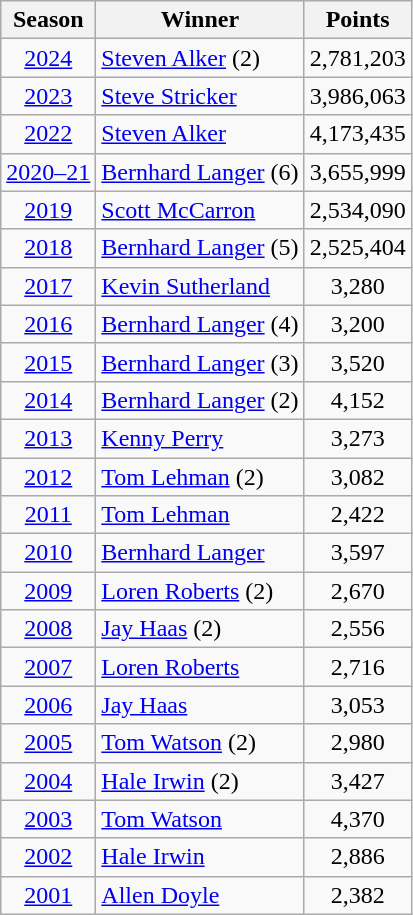<table class="wikitable">
<tr>
<th>Season</th>
<th>Winner</th>
<th>Points</th>
</tr>
<tr>
<td align=center><a href='#'>2024</a></td>
<td> <a href='#'>Steven Alker</a> (2)</td>
<td align=center>2,781,203</td>
</tr>
<tr>
<td align=center><a href='#'>2023</a></td>
<td> <a href='#'>Steve Stricker</a></td>
<td align=center>3,986,063</td>
</tr>
<tr>
<td align=center><a href='#'>2022</a></td>
<td> <a href='#'>Steven Alker</a></td>
<td align=center>4,173,435</td>
</tr>
<tr>
<td align=center><a href='#'>2020–21</a></td>
<td> <a href='#'>Bernhard Langer</a> (6)</td>
<td align=center>3,655,999</td>
</tr>
<tr>
<td align=center><a href='#'>2019</a></td>
<td> <a href='#'>Scott McCarron</a></td>
<td align=center>2,534,090</td>
</tr>
<tr>
<td align=center><a href='#'>2018</a></td>
<td> <a href='#'>Bernhard Langer</a> (5)</td>
<td align=center>2,525,404</td>
</tr>
<tr>
<td align=center><a href='#'>2017</a></td>
<td> <a href='#'>Kevin Sutherland</a></td>
<td align=center>3,280</td>
</tr>
<tr>
<td align=center><a href='#'>2016</a></td>
<td> <a href='#'>Bernhard Langer</a> (4)</td>
<td align=center>3,200</td>
</tr>
<tr>
<td align=center><a href='#'>2015</a></td>
<td> <a href='#'>Bernhard Langer</a> (3)</td>
<td align=center>3,520</td>
</tr>
<tr>
<td align=center><a href='#'>2014</a></td>
<td> <a href='#'>Bernhard Langer</a> (2)</td>
<td align=center>4,152</td>
</tr>
<tr>
<td align=center><a href='#'>2013</a></td>
<td> <a href='#'>Kenny Perry</a></td>
<td align=center>3,273</td>
</tr>
<tr>
<td align=center><a href='#'>2012</a></td>
<td> <a href='#'>Tom Lehman</a> (2)</td>
<td align=center>3,082</td>
</tr>
<tr>
<td align=center><a href='#'>2011</a></td>
<td> <a href='#'>Tom Lehman</a></td>
<td align=center>2,422</td>
</tr>
<tr>
<td align=center><a href='#'>2010</a></td>
<td> <a href='#'>Bernhard Langer</a></td>
<td align=center>3,597</td>
</tr>
<tr>
<td align=center><a href='#'>2009</a></td>
<td> <a href='#'>Loren Roberts</a> (2)</td>
<td align=center>2,670</td>
</tr>
<tr>
<td align=center><a href='#'>2008</a></td>
<td> <a href='#'>Jay Haas</a> (2)</td>
<td align=center>2,556</td>
</tr>
<tr>
<td align=center><a href='#'>2007</a></td>
<td> <a href='#'>Loren Roberts</a></td>
<td align=center>2,716</td>
</tr>
<tr>
<td align=center><a href='#'>2006</a></td>
<td> <a href='#'>Jay Haas</a></td>
<td align=center>3,053</td>
</tr>
<tr>
<td align=center><a href='#'>2005</a></td>
<td> <a href='#'>Tom Watson</a> (2)</td>
<td align=center>2,980</td>
</tr>
<tr>
<td align=center><a href='#'>2004</a></td>
<td> <a href='#'>Hale Irwin</a> (2)</td>
<td align=center>3,427</td>
</tr>
<tr>
<td align=center><a href='#'>2003</a></td>
<td> <a href='#'>Tom Watson</a></td>
<td align=center>4,370</td>
</tr>
<tr>
<td align=center><a href='#'>2002</a></td>
<td> <a href='#'>Hale Irwin</a></td>
<td align=center>2,886</td>
</tr>
<tr>
<td align=center><a href='#'>2001</a></td>
<td> <a href='#'>Allen Doyle</a></td>
<td align=center>2,382</td>
</tr>
</table>
